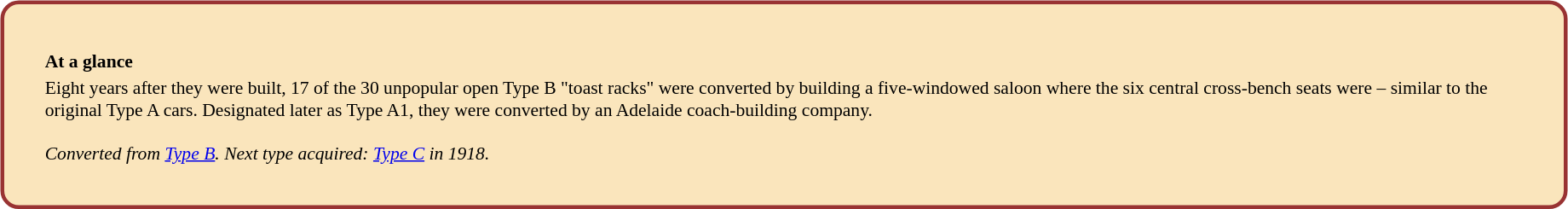<table style="width:100%; float:Left; padding-right: 2em; padding-bottom: 3em; padding-bottom: 3em;">
<tr>
<td valign=top width=90%><br><table width="100%" align="left" style="text-align:left; border:3px solid #993333; border-radius: 1em; background-color:#FAE5BC; font-size: 90%; padding: 2em;">
<tr>
<td></td>
</tr>
<tr>
<td><strong>At a glance</strong></td>
</tr>
<tr>
<td>Eight years after they were built, 17 of the 30 unpopular open Type B "toast racks" were converted by building a five-windowed saloon where the six central cross-bench seats were – similar to the original Type A cars. Designated later as Type A1, they were converted by an Adelaide coach-building company.<br><br>
<em>Converted from <a href='#'>Type B</a>. Next type acquired: <a href='#'>Type C</a> in 1918.</em></td>
</tr>
</table>
</td>
</tr>
</table>
